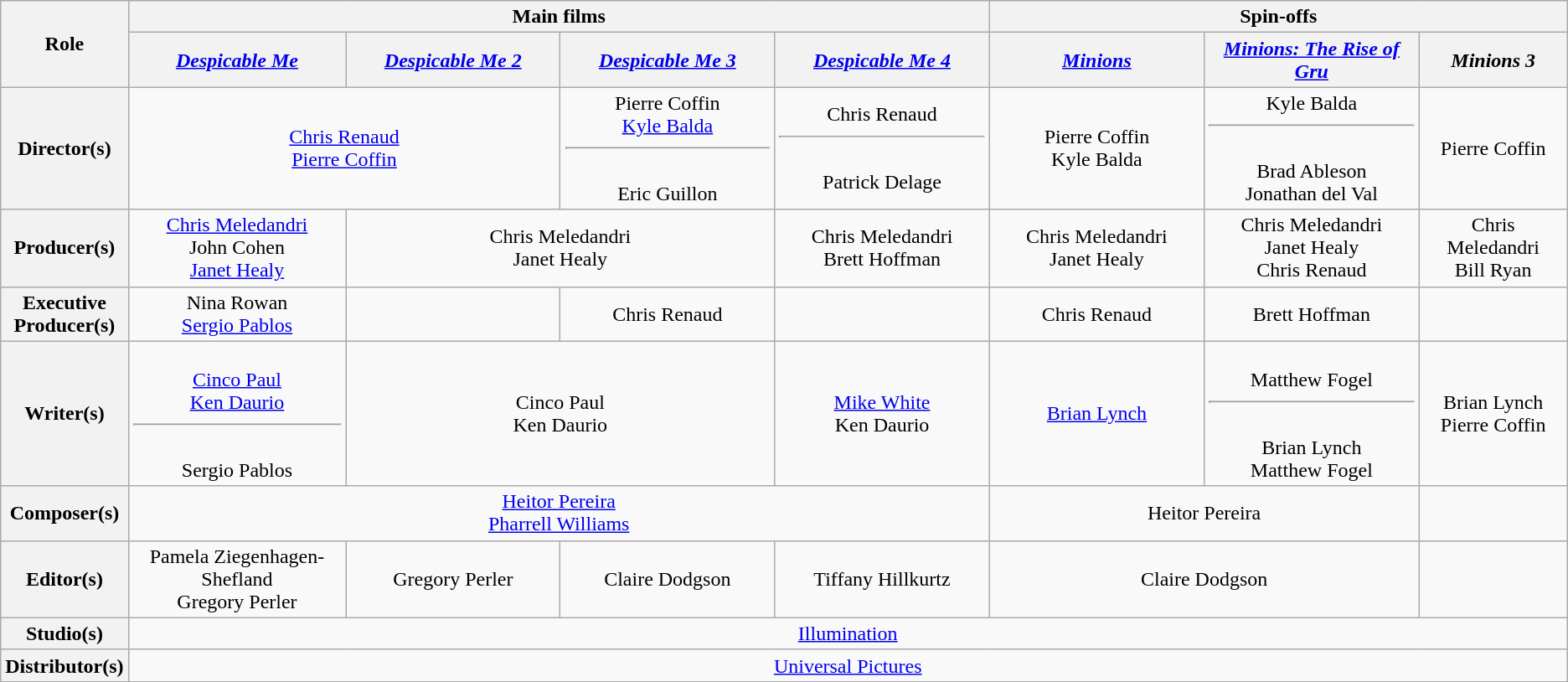<table class="wikitable" style="text-align:center;" "width:100%;">
<tr>
<th rowspan="2">Role</th>
<th colspan="4">Main films</th>
<th colspan="3">Spin-offs</th>
</tr>
<tr>
<th style="width:15%;"><em><a href='#'>Despicable Me</a></em></th>
<th style="width:15%;"><em><a href='#'>Despicable Me 2</a></em></th>
<th style="width:15%;"><em><a href='#'>Despicable Me 3</a></em></th>
<th style="width:15%;"><em><a href='#'>Despicable Me 4</a></em></th>
<th style="width:15%;"><em><a href='#'>Minions</a></em></th>
<th style="width:15%;"><em><a href='#'>Minions: The Rise of Gru</a></em></th>
<th style="width:15%;"><em>Minions 3</em></th>
</tr>
<tr>
<th>Director(s)</th>
<td colspan="2"><a href='#'>Chris Renaud</a><br><a href='#'>Pierre Coffin</a></td>
<td>Pierre Coffin<br><a href='#'>Kyle Balda</a><hr><br>Eric Guillon</td>
<td>Chris Renaud<hr><br>Patrick Delage</td>
<td>Pierre Coffin<br>Kyle Balda</td>
<td>Kyle Balda<hr><br>Brad Ableson<br>Jonathan del Val</td>
<td>Pierre Coffin</td>
</tr>
<tr>
<th>Producer(s)</th>
<td><a href='#'>Chris Meledandri</a><br>John Cohen<br><a href='#'>Janet Healy</a></td>
<td colspan="2">Chris Meledandri<br>Janet Healy</td>
<td>Chris Meledandri<br>Brett Hoffman</td>
<td>Chris Meledandri<br>Janet Healy</td>
<td>Chris Meledandri<br>Janet Healy<br>Chris Renaud</td>
<td>Chris Meledandri<br>Bill Ryan</td>
</tr>
<tr>
<th>Executive Producer(s)</th>
<td>Nina Rowan<br><a href='#'>Sergio Pablos</a></td>
<td></td>
<td>Chris Renaud</td>
<td></td>
<td>Chris Renaud</td>
<td>Brett Hoffman</td>
<td></td>
</tr>
<tr>
<th>Writer(s)</th>
<td><br> <a href='#'>Cinco Paul</a><br><a href='#'>Ken Daurio</a><hr><br>Sergio Pablos</td>
<td colspan="2">Cinco Paul<br>Ken Daurio</td>
<td><a href='#'>Mike White</a><br>Ken Daurio</td>
<td><a href='#'>Brian Lynch</a></td>
<td><br>Matthew Fogel<hr><br>Brian Lynch<br>Matthew Fogel</td>
<td>Brian Lynch<br>Pierre Coffin</td>
</tr>
<tr>
<th>Composer(s)</th>
<td colspan="4"><a href='#'>Heitor Pereira</a><br><a href='#'>Pharrell Williams</a></td>
<td colspan="2">Heitor Pereira</td>
<td></td>
</tr>
<tr>
<th>Editor(s)</th>
<td>Pamela Ziegenhagen-Shefland<br>Gregory Perler</td>
<td>Gregory Perler</td>
<td>Claire Dodgson</td>
<td>Tiffany Hillkurtz</td>
<td colspan="2">Claire Dodgson</td>
<td></td>
</tr>
<tr>
<th>Studio(s)</th>
<td colspan="7"><a href='#'>Illumination</a></td>
</tr>
<tr>
<th>Distributor(s)</th>
<td colspan="7"><a href='#'>Universal Pictures</a></td>
</tr>
<tr>
</tr>
</table>
